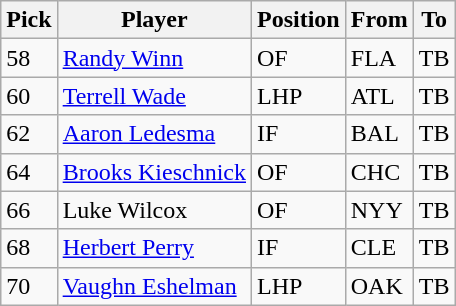<table class="wikitable">
<tr>
<th>Pick</th>
<th>Player</th>
<th>Position</th>
<th>From</th>
<th>To</th>
</tr>
<tr>
<td>58</td>
<td><a href='#'>Randy Winn</a></td>
<td>OF</td>
<td>FLA</td>
<td>TB</td>
</tr>
<tr>
<td>60</td>
<td><a href='#'>Terrell Wade</a></td>
<td>LHP</td>
<td>ATL</td>
<td>TB</td>
</tr>
<tr>
<td>62</td>
<td><a href='#'>Aaron Ledesma</a></td>
<td>IF</td>
<td>BAL</td>
<td>TB</td>
</tr>
<tr>
<td>64</td>
<td><a href='#'>Brooks Kieschnick</a></td>
<td>OF</td>
<td>CHC</td>
<td>TB</td>
</tr>
<tr>
<td>66</td>
<td>Luke Wilcox</td>
<td>OF</td>
<td>NYY</td>
<td>TB</td>
</tr>
<tr>
<td>68</td>
<td><a href='#'>Herbert Perry</a></td>
<td>IF</td>
<td>CLE</td>
<td>TB</td>
</tr>
<tr>
<td>70</td>
<td><a href='#'>Vaughn Eshelman</a></td>
<td>LHP</td>
<td>OAK</td>
<td>TB</td>
</tr>
</table>
